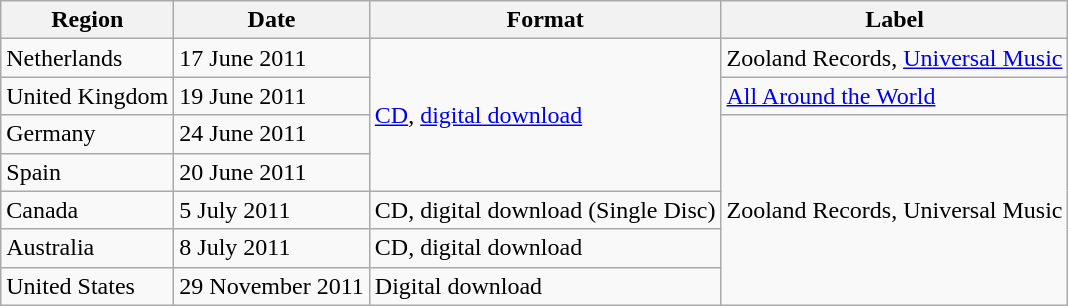<table class="wikitable sortable">
<tr>
<th scope="col">Region</th>
<th scope="col">Date</th>
<th scope="col">Format</th>
<th scope="col">Label</th>
</tr>
<tr>
<td>Netherlands</td>
<td>17 June 2011</td>
<td rowspan="4"><a href='#'>CD</a>, <a href='#'>digital download</a></td>
<td>Zooland Records, <a href='#'>Universal Music</a></td>
</tr>
<tr>
<td>United Kingdom</td>
<td>19 June 2011</td>
<td><a href='#'>All Around the World</a></td>
</tr>
<tr>
<td>Germany</td>
<td>24 June 2011</td>
<td rowspan="5">Zooland Records, Universal Music</td>
</tr>
<tr>
<td>Spain</td>
<td>20 June 2011</td>
</tr>
<tr>
<td>Canada</td>
<td>5 July 2011</td>
<td>CD, digital download (Single Disc)</td>
</tr>
<tr>
<td>Australia</td>
<td>8 July 2011</td>
<td>CD, digital download</td>
</tr>
<tr>
<td>United States</td>
<td>29 November 2011</td>
<td>Digital download</td>
</tr>
</table>
